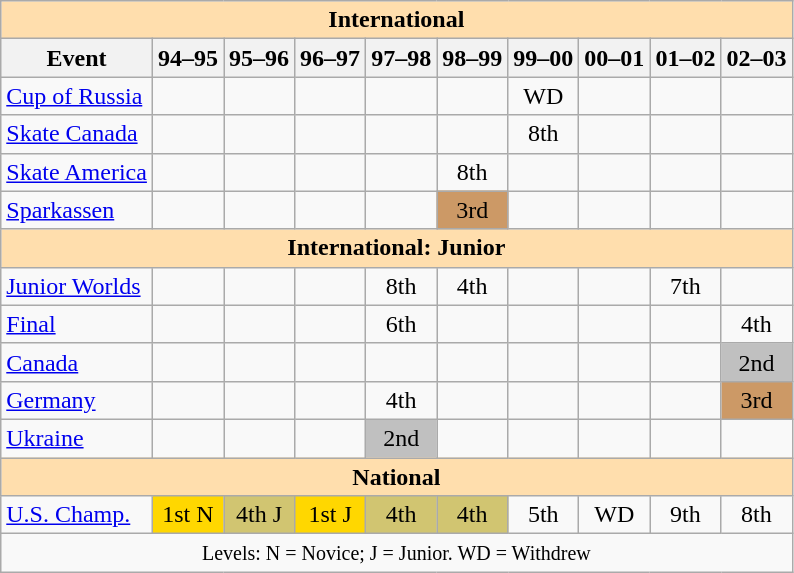<table class="wikitable" style="text-align:center">
<tr>
<th style="background-color: #ffdead; " colspan=10 align=center>International</th>
</tr>
<tr>
<th>Event</th>
<th>94–95</th>
<th>95–96</th>
<th>96–97</th>
<th>97–98</th>
<th>98–99</th>
<th>99–00</th>
<th>00–01</th>
<th>01–02</th>
<th>02–03</th>
</tr>
<tr>
<td align=left> <a href='#'>Cup of Russia</a></td>
<td></td>
<td></td>
<td></td>
<td></td>
<td></td>
<td>WD</td>
<td></td>
<td></td>
<td></td>
</tr>
<tr>
<td align=left> <a href='#'>Skate Canada</a></td>
<td></td>
<td></td>
<td></td>
<td></td>
<td></td>
<td>8th</td>
<td></td>
<td></td>
</tr>
<tr>
<td align=left> <a href='#'>Skate America</a></td>
<td></td>
<td></td>
<td></td>
<td></td>
<td>8th</td>
<td></td>
<td></td>
<td></td>
<td></td>
</tr>
<tr>
<td align=left> <a href='#'>Sparkassen</a></td>
<td></td>
<td></td>
<td></td>
<td></td>
<td bgcolor=cc9966>3rd</td>
<td></td>
<td></td>
<td></td>
<td></td>
</tr>
<tr>
<th style="background-color: #ffdead; " colspan=10 align=center>International: Junior</th>
</tr>
<tr>
<td align=left><a href='#'>Junior Worlds</a></td>
<td></td>
<td></td>
<td></td>
<td>8th</td>
<td>4th</td>
<td></td>
<td></td>
<td>7th</td>
<td></td>
</tr>
<tr>
<td align=left> <a href='#'>Final</a></td>
<td></td>
<td></td>
<td></td>
<td>6th</td>
<td></td>
<td></td>
<td></td>
<td></td>
<td>4th</td>
</tr>
<tr>
<td align=left> <a href='#'>Canada</a></td>
<td></td>
<td></td>
<td></td>
<td></td>
<td></td>
<td></td>
<td></td>
<td></td>
<td bgcolor=silver>2nd</td>
</tr>
<tr>
<td align=left> <a href='#'>Germany</a></td>
<td></td>
<td></td>
<td></td>
<td>4th</td>
<td></td>
<td></td>
<td></td>
<td></td>
<td bgcolor=cc9966>3rd</td>
</tr>
<tr>
<td align=left> <a href='#'>Ukraine</a></td>
<td></td>
<td></td>
<td></td>
<td bgcolor=silver>2nd</td>
<td></td>
<td></td>
<td></td>
<td></td>
<td></td>
</tr>
<tr>
<th style="background-color: #ffdead; " colspan=10 align=center>National</th>
</tr>
<tr>
<td align=left><a href='#'>U.S. Champ.</a></td>
<td bgcolor=gold>1st N</td>
<td bgcolor=d1c571>4th J</td>
<td bgcolor=gold>1st J</td>
<td bgcolor=d1c571>4th</td>
<td bgcolor=d1c571>4th</td>
<td>5th</td>
<td>WD</td>
<td>9th</td>
<td>8th</td>
</tr>
<tr>
<td colspan=10 align=center><small> Levels: N = Novice; J = Junior. WD = Withdrew </small></td>
</tr>
</table>
